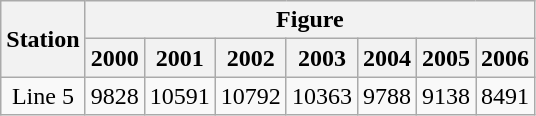<table class="wikitable">
<tr>
<th rowspan="2">Station</th>
<th colspan="7">Figure</th>
</tr>
<tr>
<th>2000</th>
<th>2001</th>
<th>2002</th>
<th>2003</th>
<th>2004</th>
<th>2005</th>
<th>2006</th>
</tr>
<tr ---->
<td align="center">Line 5</td>
<td align="right">9828</td>
<td align="right">10591</td>
<td align="right">10792</td>
<td align="right">10363</td>
<td align="right">9788</td>
<td align="right">9138</td>
<td align="right">8491</td>
</tr>
</table>
